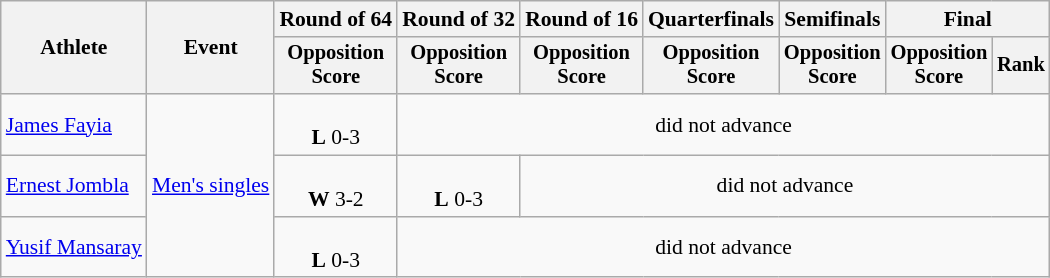<table class=wikitable style="font-size:90%">
<tr>
<th rowspan=2>Athlete</th>
<th rowspan=2>Event</th>
<th>Round of 64</th>
<th>Round of 32</th>
<th>Round of 16</th>
<th>Quarterfinals</th>
<th>Semifinals</th>
<th colspan=2>Final</th>
</tr>
<tr style="font-size:95%">
<th>Opposition<br>Score</th>
<th>Opposition<br>Score</th>
<th>Opposition<br>Score</th>
<th>Opposition<br>Score</th>
<th>Opposition<br>Score</th>
<th>Opposition<br>Score</th>
<th>Rank</th>
</tr>
<tr align=center>
<td align=left><a href='#'>James Fayia</a></td>
<td align=left rowspan=3><a href='#'>Men's singles</a></td>
<td><br> <strong>L</strong> 0-3</td>
<td Colspan=6>did not advance</td>
</tr>
<tr align=center>
<td align=left><a href='#'>Ernest Jombla</a></td>
<td><br> <strong>W</strong> 3-2</td>
<td><br> <strong>L</strong> 0-3</td>
<td Colspan=5>did not advance</td>
</tr>
<tr align=center>
<td align=left><a href='#'>Yusif Mansaray</a></td>
<td><br> <strong>L</strong> 0-3</td>
<td Colspan=6>did not advance</td>
</tr>
</table>
